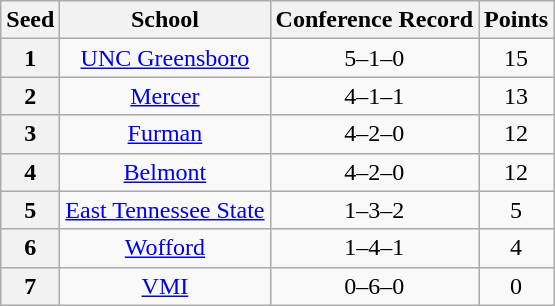<table class="wikitable" style="text-align:center">
<tr>
<th>Seed</th>
<th>School</th>
<th>Conference Record</th>
<th>Points</th>
</tr>
<tr>
<th>1</th>
<td><a href='#'>UNC Greensboro</a></td>
<td>5–1–0</td>
<td>15</td>
</tr>
<tr>
<th>2</th>
<td><a href='#'>Mercer</a></td>
<td>4–1–1</td>
<td>13</td>
</tr>
<tr>
<th>3</th>
<td><a href='#'>Furman</a></td>
<td>4–2–0</td>
<td>12</td>
</tr>
<tr>
<th>4</th>
<td><a href='#'>Belmont</a></td>
<td>4–2–0</td>
<td>12</td>
</tr>
<tr>
<th>5</th>
<td><a href='#'>East Tennessee State</a></td>
<td>1–3–2</td>
<td>5</td>
</tr>
<tr>
<th>6</th>
<td><a href='#'>Wofford</a></td>
<td>1–4–1</td>
<td>4</td>
</tr>
<tr>
<th>7</th>
<td><a href='#'>VMI</a></td>
<td>0–6–0</td>
<td>0</td>
</tr>
</table>
